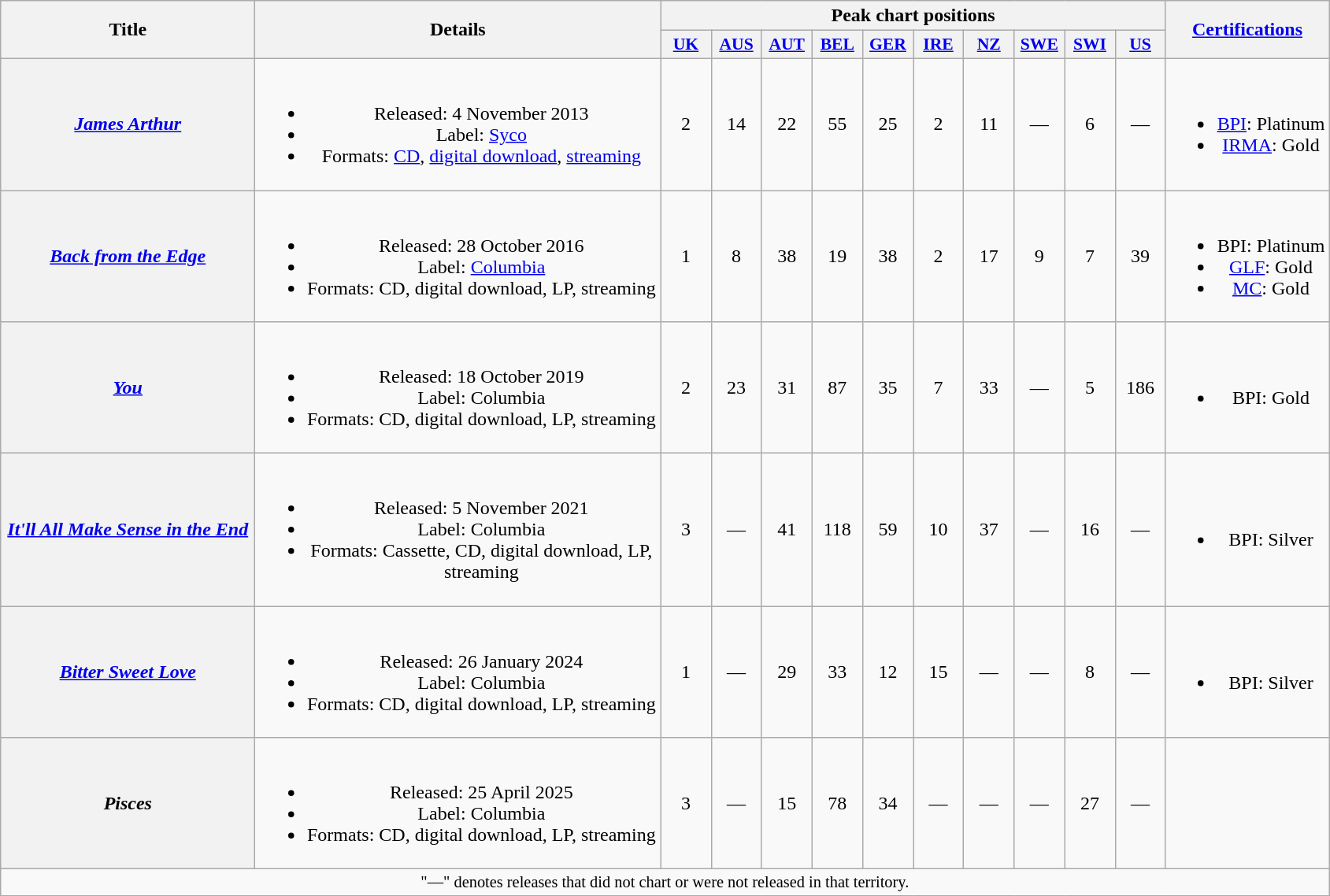<table class="wikitable plainrowheaders" style="text-align:center;">
<tr>
<th scope="col" rowspan="2" style="width:13em;">Title</th>
<th scope="col" rowspan="2" style="width:21em;">Details</th>
<th scope="col" colspan="10">Peak chart positions</th>
<th scope="col" rowspan="2"><a href='#'>Certifications</a></th>
</tr>
<tr>
<th scope="col" style="width:2.5em;font-size:90%;"><a href='#'>UK</a><br></th>
<th scope="col" style="width:2.5em;font-size:90%;"><a href='#'>AUS</a><br></th>
<th scope="col" style="width:2.5em;font-size:90%;"><a href='#'>AUT</a><br></th>
<th scope="col" style="width:2.5em;font-size:90%;"><a href='#'>BEL</a><br></th>
<th scope="col" style="width:2.5em;font-size:90%;"><a href='#'>GER</a><br></th>
<th scope="col" style="width:2.5em;font-size:90%;"><a href='#'>IRE</a><br></th>
<th scope="col" style="width:2.5em;font-size:90%;"><a href='#'>NZ</a><br></th>
<th scope="col" style="width:2.5em;font-size:90%;"><a href='#'>SWE</a><br></th>
<th scope="col" style="width:2.5em;font-size:90%;"><a href='#'>SWI</a><br></th>
<th scope="col" style="width:2.5em;font-size:90%;"><a href='#'>US</a><br></th>
</tr>
<tr>
<th scope="row"><em><a href='#'>James Arthur</a></em></th>
<td><br><ul><li>Released: 4 November 2013</li><li>Label: <a href='#'>Syco</a></li><li>Formats: <a href='#'>CD</a>, <a href='#'>digital download</a>, <a href='#'>streaming</a></li></ul></td>
<td>2</td>
<td>14</td>
<td>22</td>
<td>55</td>
<td>25</td>
<td>2</td>
<td>11</td>
<td>—</td>
<td>6</td>
<td>—</td>
<td><br><ul><li><a href='#'>BPI</a>: Platinum</li><li><a href='#'>IRMA</a>: Gold</li></ul></td>
</tr>
<tr>
<th scope="row"><em><a href='#'>Back from the Edge</a></em></th>
<td><br><ul><li>Released: 28 October 2016</li><li>Label: <a href='#'>Columbia</a></li><li>Formats: CD, digital download, LP, streaming</li></ul></td>
<td>1</td>
<td>8</td>
<td>38</td>
<td>19</td>
<td>38</td>
<td>2</td>
<td>17</td>
<td>9</td>
<td>7</td>
<td>39</td>
<td><br><ul><li>BPI: Platinum</li><li><a href='#'>GLF</a>: Gold</li><li><a href='#'>MC</a>: Gold</li></ul></td>
</tr>
<tr>
<th scope="row"><em><a href='#'>You</a></em></th>
<td><br><ul><li>Released: 18 October 2019</li><li>Label: Columbia</li><li>Formats: CD, digital download, LP, streaming</li></ul></td>
<td>2</td>
<td>23</td>
<td>31</td>
<td>87</td>
<td>35</td>
<td>7</td>
<td>33</td>
<td>—</td>
<td>5</td>
<td>186</td>
<td><br><ul><li>BPI: Gold</li></ul></td>
</tr>
<tr>
<th scope="row"><em><a href='#'>It'll All Make Sense in the End</a></em></th>
<td><br><ul><li>Released: 5 November 2021</li><li>Label: Columbia</li><li>Formats: Cassette, CD, digital download, LP, streaming</li></ul></td>
<td>3</td>
<td>—</td>
<td>41</td>
<td>118</td>
<td>59</td>
<td>10</td>
<td>37</td>
<td>—</td>
<td>16</td>
<td>—</td>
<td><br><ul><li>BPI: Silver</li></ul></td>
</tr>
<tr>
<th scope="row"><em><a href='#'>Bitter Sweet Love</a></em></th>
<td><br><ul><li>Released: 26 January 2024</li><li>Label: Columbia</li><li>Formats: CD, digital download, LP, streaming</li></ul></td>
<td>1</td>
<td>—</td>
<td>29</td>
<td>33</td>
<td>12</td>
<td>15</td>
<td>—</td>
<td>—</td>
<td>8</td>
<td>—</td>
<td><br><ul><li>BPI: Silver</li></ul></td>
</tr>
<tr>
<th scope="row"><em>Pisces</em></th>
<td><br><ul><li>Released: 25 April 2025</li><li>Label: Columbia</li><li>Formats: CD, digital download, LP, streaming</li></ul></td>
<td>3</td>
<td>—</td>
<td>15</td>
<td>78</td>
<td>34</td>
<td>—</td>
<td>—</td>
<td>—</td>
<td>27</td>
<td>—</td>
<td></td>
</tr>
<tr>
<td colspan="16" style="font-size:85%">"—" denotes releases that did not chart or were not released in that territory.</td>
</tr>
</table>
